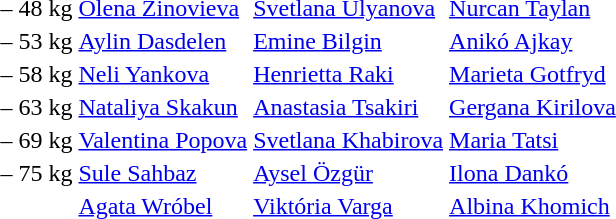<table>
<tr>
<td>– 48 kg<br></td>
<td> <a href='#'>Olena Zinovieva</a></td>
<td> <a href='#'>Svetlana Ulyanova</a></td>
<td> <a href='#'>Nurcan Taylan</a></td>
</tr>
<tr>
<td>– 53 kg<br></td>
<td> <a href='#'>Aylin Dasdelen</a></td>
<td> <a href='#'>Emine Bilgin</a></td>
<td> <a href='#'>Anikó Ajkay</a></td>
</tr>
<tr>
<td>– 58 kg<br></td>
<td> <a href='#'>Neli Yankova</a></td>
<td> <a href='#'>Henrietta Raki</a></td>
<td> <a href='#'>Marieta Gotfryd</a></td>
</tr>
<tr>
<td>– 63 kg<br></td>
<td> <a href='#'>Nataliya Skakun</a></td>
<td> <a href='#'>Anastasia Tsakiri</a></td>
<td> <a href='#'>Gergana Kirilova</a></td>
</tr>
<tr>
<td>– 69 kg<br></td>
<td> <a href='#'>Valentina Popova</a></td>
<td> <a href='#'>Svetlana Khabirova</a></td>
<td> <a href='#'>Maria Tatsi</a></td>
</tr>
<tr>
<td>– 75 kg<br></td>
<td> <a href='#'>Sule Sahbaz</a></td>
<td> <a href='#'>Aysel Özgür</a></td>
<td> <a href='#'>Ilona Dankó</a></td>
</tr>
<tr>
<td><br></td>
<td> <a href='#'>Agata Wróbel</a></td>
<td> <a href='#'>Viktória Varga</a></td>
<td> <a href='#'>Albina Khomich</a></td>
</tr>
</table>
